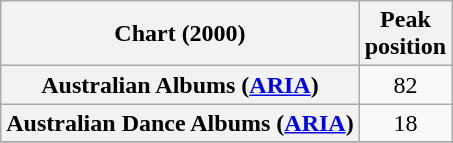<table class="wikitable sortable plainrowheaders" style="text-align:center">
<tr>
<th scope="col">Chart (2000)</th>
<th scope="col">Peak<br>position</th>
</tr>
<tr>
<th scope="row">Australian Albums (<a href='#'>ARIA</a>)</th>
<td>82</td>
</tr>
<tr>
<th scope="row">Australian Dance Albums (<a href='#'>ARIA</a>)</th>
<td>18</td>
</tr>
<tr>
</tr>
</table>
